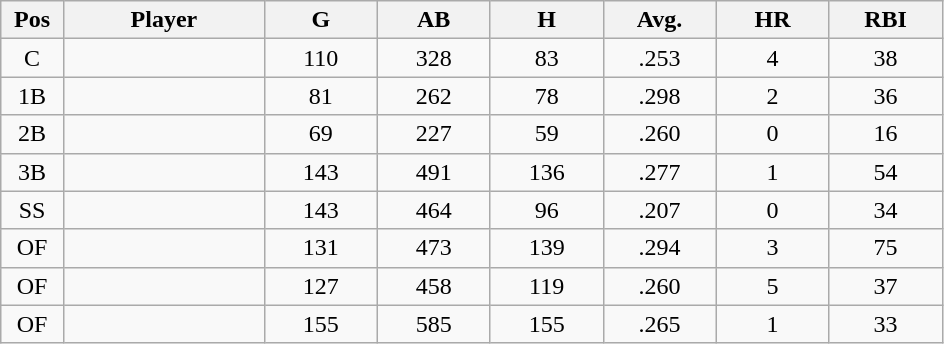<table class="wikitable sortable">
<tr>
<th bgcolor="#DDDDFF" width="5%">Pos</th>
<th bgcolor="#DDDDFF" width="16%">Player</th>
<th bgcolor="#DDDDFF" width="9%">G</th>
<th bgcolor="#DDDDFF" width="9%">AB</th>
<th bgcolor="#DDDDFF" width="9%">H</th>
<th bgcolor="#DDDDFF" width="9%">Avg.</th>
<th bgcolor="#DDDDFF" width="9%">HR</th>
<th bgcolor="#DDDDFF" width="9%">RBI</th>
</tr>
<tr align="center">
<td>C</td>
<td></td>
<td>110</td>
<td>328</td>
<td>83</td>
<td>.253</td>
<td>4</td>
<td>38</td>
</tr>
<tr align="center">
<td>1B</td>
<td></td>
<td>81</td>
<td>262</td>
<td>78</td>
<td>.298</td>
<td>2</td>
<td>36</td>
</tr>
<tr align="center">
<td>2B</td>
<td></td>
<td>69</td>
<td>227</td>
<td>59</td>
<td>.260</td>
<td>0</td>
<td>16</td>
</tr>
<tr align="center">
<td>3B</td>
<td></td>
<td>143</td>
<td>491</td>
<td>136</td>
<td>.277</td>
<td>1</td>
<td>54</td>
</tr>
<tr align="center">
<td>SS</td>
<td></td>
<td>143</td>
<td>464</td>
<td>96</td>
<td>.207</td>
<td>0</td>
<td>34</td>
</tr>
<tr align="center">
<td>OF</td>
<td></td>
<td>131</td>
<td>473</td>
<td>139</td>
<td>.294</td>
<td>3</td>
<td>75</td>
</tr>
<tr align="center">
<td>OF</td>
<td></td>
<td>127</td>
<td>458</td>
<td>119</td>
<td>.260</td>
<td>5</td>
<td>37</td>
</tr>
<tr align="center">
<td>OF</td>
<td></td>
<td>155</td>
<td>585</td>
<td>155</td>
<td>.265</td>
<td>1</td>
<td>33</td>
</tr>
</table>
